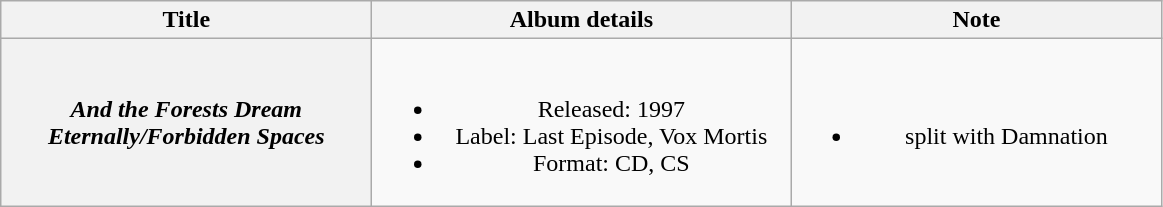<table class="wikitable plainrowheaders" style="text-align:center;">
<tr>
<th scope="col" rowspan="1" style="width:15em;">Title</th>
<th scope="col" rowspan="1" style="width:17em;">Album details</th>
<th scope="col" rowspan="1" style="width:15em;">Note</th>
</tr>
<tr>
<th scope="row"><em>And the Forests Dream Eternally/Forbidden Spaces</em></th>
<td><br><ul><li>Released: 1997</li><li>Label: Last Episode, Vox Mortis</li><li>Format: CD, CS</li></ul></td>
<td><br><ul><li>split with Damnation</li></ul></td>
</tr>
</table>
